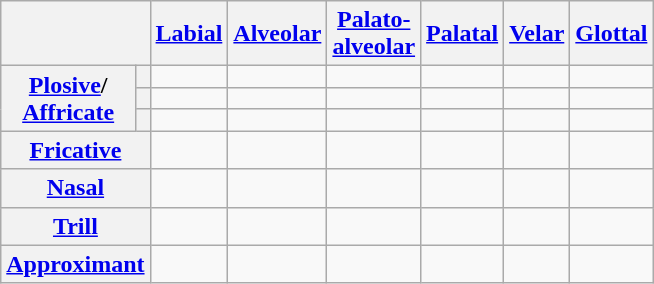<table class="wikitable" style="text-align: center;">
<tr>
<th colspan="2"></th>
<th><a href='#'>Labial</a></th>
<th><a href='#'>Alveolar</a></th>
<th><a href='#'>Palato-<br>alveolar</a></th>
<th><a href='#'>Palatal</a></th>
<th><a href='#'>Velar</a></th>
<th><a href='#'>Glottal</a></th>
</tr>
<tr>
<th rowspan="3"><a href='#'>Plosive</a>/<br><a href='#'>Affricate</a></th>
<th></th>
<td></td>
<td></td>
<td></td>
<td></td>
<td></td>
<td></td>
</tr>
<tr>
<th></th>
<td></td>
<td></td>
<td></td>
<td></td>
<td></td>
<td></td>
</tr>
<tr>
<th></th>
<td></td>
<td></td>
<td></td>
<td></td>
<td></td>
<td></td>
</tr>
<tr>
<th colspan="2"><a href='#'>Fricative</a></th>
<td></td>
<td></td>
<td></td>
<td></td>
<td></td>
<td></td>
</tr>
<tr>
<th colspan="2"><a href='#'>Nasal</a></th>
<td></td>
<td></td>
<td></td>
<td></td>
<td></td>
<td></td>
</tr>
<tr>
<th colspan="2"><a href='#'>Trill</a></th>
<td></td>
<td></td>
<td></td>
<td></td>
<td></td>
<td></td>
</tr>
<tr>
<th colspan="2"><a href='#'>Approximant</a></th>
<td></td>
<td></td>
<td></td>
<td></td>
<td></td>
<td></td>
</tr>
</table>
